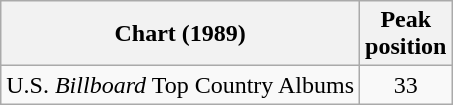<table class="wikitable">
<tr>
<th>Chart (1989)</th>
<th>Peak<br>position</th>
</tr>
<tr>
<td>U.S. <em>Billboard</em> Top Country Albums</td>
<td align="center">33</td>
</tr>
</table>
